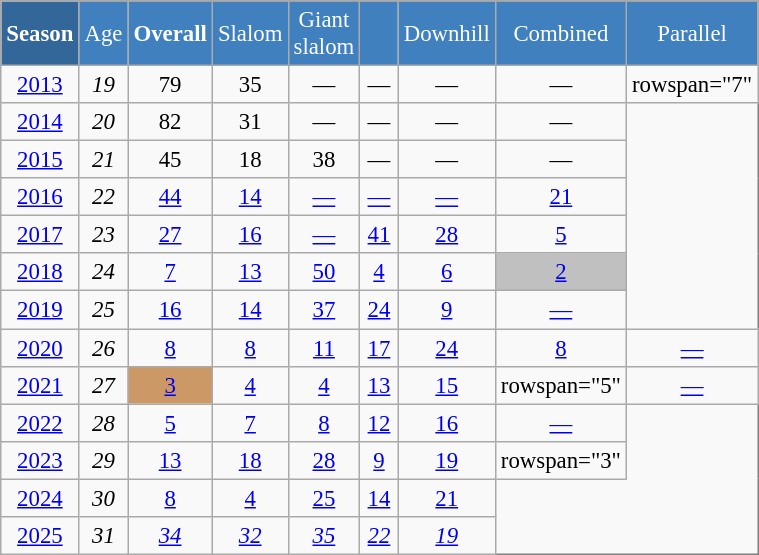<table class="wikitable"  style="font-size:95%; text-align:center; border:gray solid 1px; width:40%;">
<tr style="background:#369; color:white;">
<td rowspan="2" style="width:6%;"><strong>Season</strong></td>
</tr>
<tr style="background:#4180be; color:white;">
<td style="width:3%;">Age</td>
<td style="width:5%;"><strong>Overall</strong></td>
<td style="width:5%;">Slalom</td>
<td style="width:5%;">Giant<br>slalom</td>
<td style="width:5%;"></td>
<td style="width:5%;">Downhill</td>
<td style="width:5%;">Combined</td>
<td style="width:5%;">Parallel</td>
</tr>
<tr>
<td><a href='#'>2013</a></td>
<td><em>19</em></td>
<td>79</td>
<td>35</td>
<td>—</td>
<td>—</td>
<td>—</td>
<td>—</td>
<td>rowspan="7" </td>
</tr>
<tr>
<td><a href='#'>2014</a></td>
<td><em>20</em></td>
<td>82</td>
<td>31</td>
<td>—</td>
<td>—</td>
<td>—</td>
<td>—</td>
</tr>
<tr>
<td><a href='#'>2015</a></td>
<td><em>21</em></td>
<td>45</td>
<td>18</td>
<td>38</td>
<td>—</td>
<td>—</td>
<td>—</td>
</tr>
<tr>
<td><a href='#'>2016</a></td>
<td><em>22</em></td>
<td><a href='#'>44</a></td>
<td><a href='#'>14</a></td>
<td><a href='#'>—</a></td>
<td><a href='#'>—</a></td>
<td><a href='#'>—</a></td>
<td><a href='#'>21</a></td>
</tr>
<tr>
<td><a href='#'>2017</a></td>
<td><em>23</em></td>
<td><a href='#'>27</a></td>
<td><a href='#'>16</a></td>
<td><a href='#'>—</a></td>
<td><a href='#'>41</a></td>
<td><a href='#'>28</a></td>
<td><a href='#'>5</a></td>
</tr>
<tr>
<td><a href='#'>2018</a></td>
<td><em>24</em></td>
<td><a href='#'>7</a></td>
<td><a href='#'>13</a></td>
<td><a href='#'>50</a></td>
<td><a href='#'>4</a></td>
<td><a href='#'>6</a></td>
<td style="background:silver;"><a href='#'>2</a></td>
</tr>
<tr>
<td><a href='#'>2019</a></td>
<td><em>25</em></td>
<td><a href='#'>16</a></td>
<td><a href='#'>14</a></td>
<td><a href='#'>37</a></td>
<td><a href='#'>24</a></td>
<td><a href='#'>9</a></td>
<td><a href='#'>—</a></td>
</tr>
<tr>
<td><a href='#'>2020</a></td>
<td><em>26</em></td>
<td><a href='#'>8</a></td>
<td><a href='#'>8</a></td>
<td><a href='#'>11</a></td>
<td><a href='#'>17</a></td>
<td><a href='#'>24</a></td>
<td><a href='#'>8</a></td>
<td><a href='#'>—</a></td>
</tr>
<tr>
<td><a href='#'>2021</a></td>
<td><em>27</em></td>
<td bgcolor="cc9966"><a href='#'>3</a></td>
<td><a href='#'>4</a></td>
<td><a href='#'>4</a></td>
<td><a href='#'>13</a></td>
<td><a href='#'>15</a></td>
<td>rowspan="5" </td>
<td><a href='#'>—</a></td>
</tr>
<tr>
<td><a href='#'>2022</a></td>
<td><em>28</em></td>
<td><a href='#'>5</a></td>
<td><a href='#'>7</a></td>
<td><a href='#'>8</a></td>
<td><a href='#'>12</a></td>
<td><a href='#'>16</a></td>
<td><a href='#'>—</a></td>
</tr>
<tr>
<td><a href='#'>2023</a></td>
<td><em>29</em></td>
<td><a href='#'>13</a></td>
<td><a href='#'>18</a></td>
<td><a href='#'>28</a></td>
<td><a href='#'>9</a></td>
<td><a href='#'>19</a></td>
<td>rowspan="3" </td>
</tr>
<tr>
<td><a href='#'>2024</a></td>
<td><em>30</em></td>
<td><a href='#'>8</a></td>
<td><a href='#'>4</a></td>
<td><a href='#'>25</a></td>
<td><a href='#'>14</a></td>
<td><a href='#'>21</a></td>
</tr>
<tr>
<td><a href='#'>2025</a></td>
<td><em>31</em></td>
<td><a href='#'><em>34</em></a></td>
<td><a href='#'><em>32</em></a></td>
<td><a href='#'><em>35</em></a></td>
<td><a href='#'><em>22</em></a></td>
<td><a href='#'><em>19</em></a></td>
</tr>
</table>
